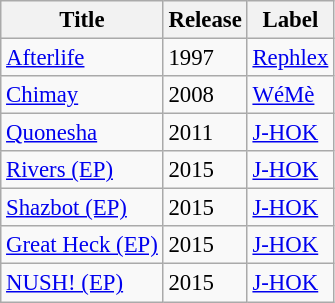<table class="wikitable sortable" style="font-size: 95%;">
<tr>
<th align="left">Title</th>
<th align="left">Release</th>
<th align="left">Label</th>
</tr>
<tr>
<td align="left"><a href='#'>Afterlife</a></td>
<td align="left">1997</td>
<td align="left"><a href='#'>Rephlex</a></td>
</tr>
<tr>
<td align="left"><a href='#'>Chimay</a></td>
<td align="left">2008</td>
<td align="left"><a href='#'>WéMè</a></td>
</tr>
<tr>
<td align="left"><a href='#'>Quonesha</a></td>
<td align="left">2011</td>
<td align="left"><a href='#'>J-HOK</a></td>
</tr>
<tr>
<td align="left"><a href='#'>Rivers (EP)</a></td>
<td align="left">2015</td>
<td align="left"><a href='#'>J-HOK</a></td>
</tr>
<tr>
<td align="left"><a href='#'>Shazbot (EP)</a></td>
<td align="left">2015</td>
<td align="left"><a href='#'>J-HOK</a></td>
</tr>
<tr>
<td align="left"><a href='#'>Great Heck (EP)</a></td>
<td align="left">2015</td>
<td align="left"><a href='#'>J-HOK</a></td>
</tr>
<tr>
<td align="left"><a href='#'>NUSH! (EP)</a></td>
<td align="left">2015</td>
<td align="left"><a href='#'>J-HOK</a></td>
</tr>
</table>
